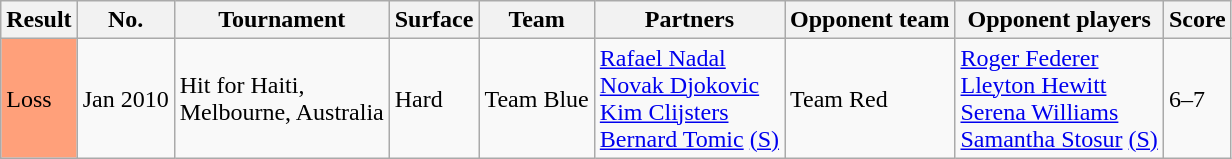<table class="sortable wikitable">
<tr>
<th>Result</th>
<th>No.</th>
<th>Tournament</th>
<th>Surface</th>
<th>Team</th>
<th>Partners</th>
<th>Opponent team</th>
<th>Opponent players</th>
<th>Score</th>
</tr>
<tr>
<td bgcolor=FFA07A>Loss</td>
<td>Jan 2010</td>
<td>Hit for Haiti,<br>Melbourne, Australia</td>
<td>Hard</td>
<td>Team Blue</td>
<td> <a href='#'>Rafael Nadal</a><br> <a href='#'>Novak Djokovic</a><br> <a href='#'>Kim Clijsters</a><br> <a href='#'>Bernard Tomic</a> <a href='#'>(S)</a></td>
<td>Team Red</td>
<td> <a href='#'>Roger Federer</a><br> <a href='#'>Lleyton Hewitt</a><br> <a href='#'>Serena Williams</a><br> <a href='#'>Samantha Stosur</a> <a href='#'>(S)</a></td>
<td>6–7</td>
</tr>
</table>
